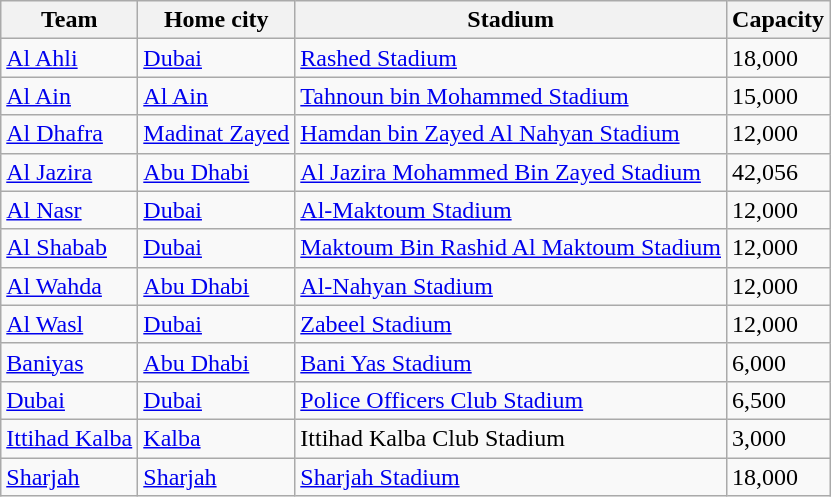<table class="wikitable sortable">
<tr>
<th>Team</th>
<th>Home city</th>
<th>Stadium</th>
<th>Capacity</th>
</tr>
<tr>
<td><a href='#'>Al Ahli</a></td>
<td><a href='#'>Dubai</a></td>
<td><a href='#'>Rashed Stadium</a></td>
<td>18,000</td>
</tr>
<tr>
<td><a href='#'>Al Ain</a></td>
<td><a href='#'>Al Ain</a></td>
<td><a href='#'>Tahnoun bin Mohammed Stadium</a></td>
<td>15,000</td>
</tr>
<tr>
<td><a href='#'>Al Dhafra</a></td>
<td><a href='#'>Madinat Zayed</a></td>
<td><a href='#'>Hamdan bin Zayed Al Nahyan Stadium</a></td>
<td>12,000</td>
</tr>
<tr>
<td><a href='#'>Al Jazira</a></td>
<td><a href='#'>Abu Dhabi</a></td>
<td><a href='#'>Al Jazira Mohammed Bin Zayed Stadium</a></td>
<td>42,056</td>
</tr>
<tr>
<td><a href='#'>Al Nasr</a></td>
<td><a href='#'>Dubai</a></td>
<td><a href='#'>Al-Maktoum Stadium</a></td>
<td>12,000</td>
</tr>
<tr>
<td><a href='#'>Al Shabab</a></td>
<td><a href='#'>Dubai</a></td>
<td><a href='#'>Maktoum Bin Rashid Al Maktoum Stadium</a></td>
<td>12,000</td>
</tr>
<tr>
<td><a href='#'>Al Wahda</a></td>
<td><a href='#'>Abu Dhabi</a></td>
<td><a href='#'>Al-Nahyan Stadium</a></td>
<td>12,000</td>
</tr>
<tr>
<td><a href='#'>Al Wasl</a></td>
<td><a href='#'>Dubai</a></td>
<td><a href='#'>Zabeel Stadium</a></td>
<td>12,000</td>
</tr>
<tr>
<td><a href='#'>Baniyas</a></td>
<td><a href='#'>Abu Dhabi</a></td>
<td><a href='#'>Bani Yas Stadium</a></td>
<td>6,000</td>
</tr>
<tr>
<td><a href='#'>Dubai</a></td>
<td><a href='#'>Dubai</a></td>
<td><a href='#'>Police Officers Club Stadium</a></td>
<td>6,500</td>
</tr>
<tr>
<td><a href='#'>Ittihad Kalba</a></td>
<td><a href='#'>Kalba</a></td>
<td>Ittihad Kalba Club Stadium</td>
<td>3,000</td>
</tr>
<tr>
<td><a href='#'>Sharjah</a></td>
<td><a href='#'>Sharjah</a></td>
<td><a href='#'>Sharjah Stadium</a></td>
<td>18,000</td>
</tr>
</table>
